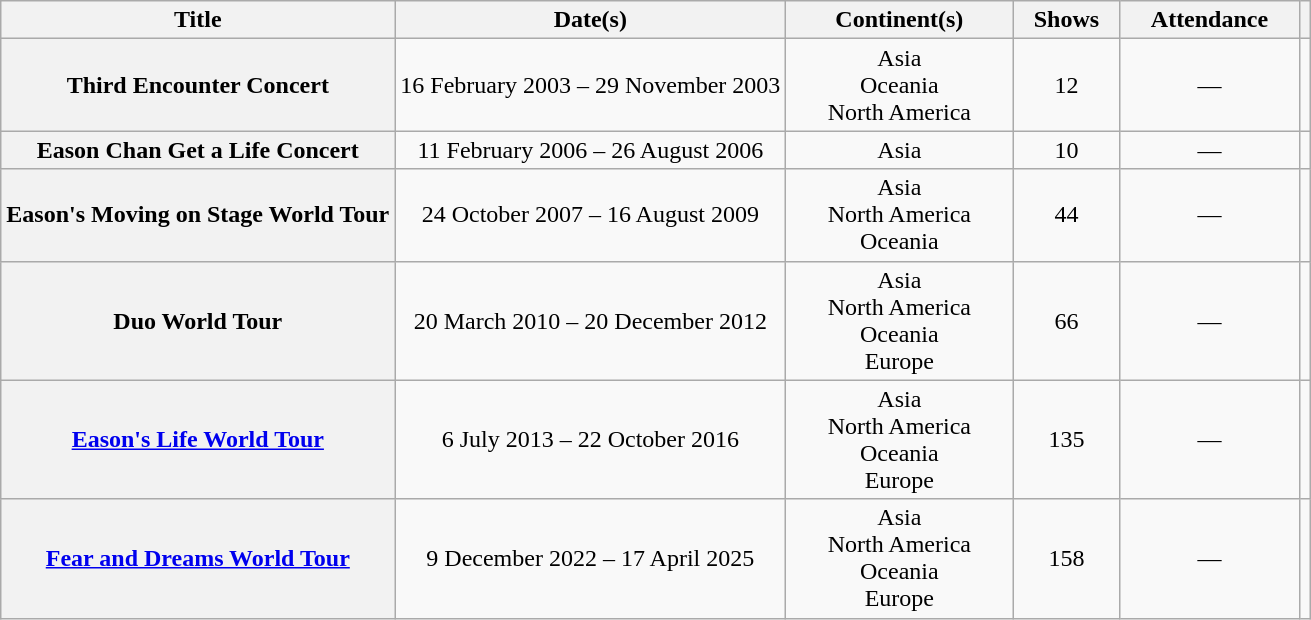<table class="wikitable plainrowheaders" style="text-align:center">
<tr>
<th>Title</th>
<th>Date(s)</th>
<th style="width:9em">Continent(s)</th>
<th style="width:4em">Shows</th>
<th style="width:7em">Attendance</th>
<th></th>
</tr>
<tr>
<th scope="row">Third Encounter Concert</th>
<td>16 February 2003 – 29 November 2003</td>
<td>Asia<br>Oceania<br>North America</td>
<td>12</td>
<td>—</td>
<td></td>
</tr>
<tr>
<th scope="row">Eason Chan Get a Life Concert</th>
<td>11 February 2006 – 26 August 2006</td>
<td>Asia</td>
<td>10</td>
<td>—</td>
<td></td>
</tr>
<tr>
<th scope="row">Eason's Moving on Stage World Tour</th>
<td>24 October 2007 – 16 August 2009</td>
<td>Asia<br>North America<br>Oceania</td>
<td>44</td>
<td>—</td>
<td></td>
</tr>
<tr>
<th scope="row">Duo World Tour</th>
<td>20 March 2010 – 20 December 2012</td>
<td>Asia<br>North America<br>Oceania<br>Europe</td>
<td>66</td>
<td>—</td>
<td></td>
</tr>
<tr>
<th scope="row"><a href='#'>Eason's Life World Tour</a></th>
<td>6 July 2013 – 22 October 2016</td>
<td>Asia<br>North America<br>Oceania<br>Europe</td>
<td>135</td>
<td>—</td>
<td></td>
</tr>
<tr>
<th scope="row"><a href='#'>Fear and Dreams World Tour</a></th>
<td>9 December 2022 – 17 April 2025</td>
<td>Asia<br>North America<br>Oceania<br>Europe</td>
<td>158</td>
<td>—</td>
<td></td>
</tr>
</table>
